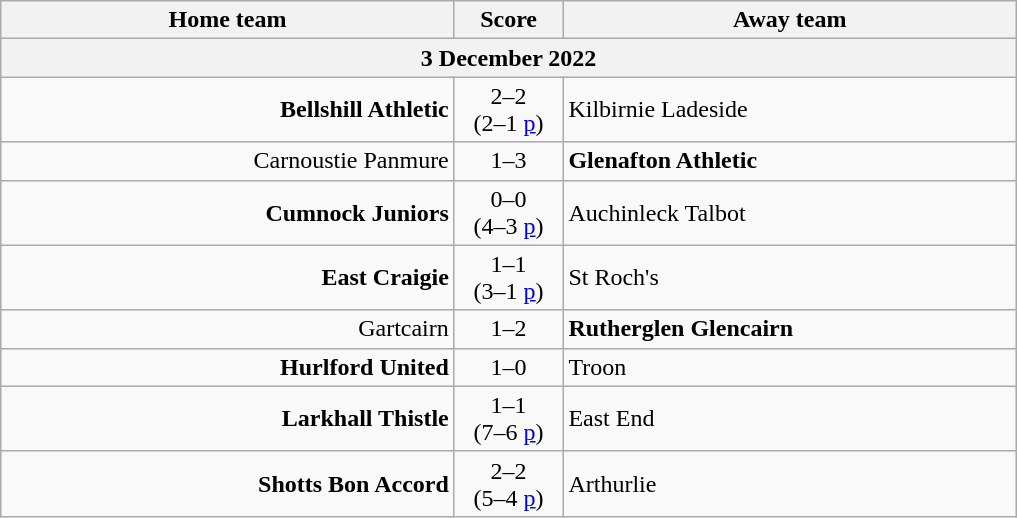<table class="wikitable" style="border-collapse: collapse;">
<tr>
<th width="295" align="right">Home team</th>
<th width="65" align="center">Score</th>
<th width="295" align="left">Away team</th>
</tr>
<tr>
<th colspan="3">3 December 2022</th>
</tr>
<tr>
<td align="right"><strong>Bellshill Athletic</strong></td>
<td align="center">2–2<br>(2–1 <a href='#'>p</a>)</td>
<td>Kilbirnie Ladeside</td>
</tr>
<tr>
<td align="right">Carnoustie Panmure</td>
<td align="center">1–3</td>
<td><strong>Glenafton Athletic</strong></td>
</tr>
<tr>
<td align="right"><strong>Cumnock Juniors</strong></td>
<td align="center">0–0<br>(4–3 <a href='#'>p</a>)</td>
<td>Auchinleck Talbot</td>
</tr>
<tr>
<td align="right"><strong>East Craigie</strong></td>
<td align="center">1–1<br>(3–1 <a href='#'>p</a>)</td>
<td>St Roch's</td>
</tr>
<tr>
<td align="right">Gartcairn</td>
<td align="center">1–2</td>
<td><strong>Rutherglen Glencairn</strong></td>
</tr>
<tr>
<td align="right"><strong>Hurlford United</strong></td>
<td align="center">1–0</td>
<td>Troon</td>
</tr>
<tr>
<td align="right"><strong>Larkhall Thistle</strong></td>
<td align="center">1–1<br>(7–6 <a href='#'>p</a>)</td>
<td>East End</td>
</tr>
<tr>
<td align="right"><strong>Shotts Bon Accord</strong></td>
<td align="center">2–2<br>(5–4 <a href='#'>p</a>)</td>
<td>Arthurlie</td>
</tr>
</table>
